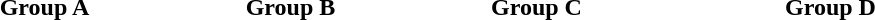<table>
<tr>
<th style="width:10em">Group A</th>
<th style="width:10em">Group B</th>
<th style="width:10em">Group C</th>
<th style="width:14em">Group D</th>
</tr>
<tr style="vertical-align:top">
<td></td>
<td></td>
<td></td>
<td></td>
</tr>
</table>
